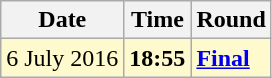<table class="wikitable">
<tr>
<th>Date</th>
<th>Time</th>
<th>Round</th>
</tr>
<tr style=background:lemonchiffon>
<td>6 July 2016</td>
<td><strong>18:55</strong></td>
<td><strong><a href='#'>Final</a></strong></td>
</tr>
</table>
